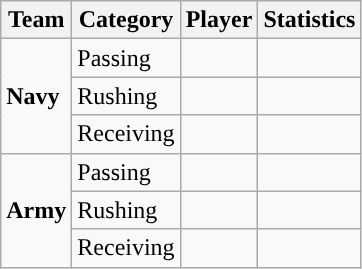<table class="wikitable" style="float: left;">
<tr>
<th>Team</th>
<th>Category</th>
<th>Player</th>
<th>Statistics</th>
</tr>
<tr>
<td rowspan=3><strong>Navy</strong></td>
<td>Passing</td>
<td></td>
<td></td>
</tr>
<tr>
<td>Rushing</td>
<td></td>
<td></td>
</tr>
<tr>
<td>Receiving</td>
<td></td>
<td></td>
</tr>
<tr>
<td rowspan=3><strong>Army</strong></td>
<td>Passing</td>
<td></td>
<td></td>
</tr>
<tr>
<td>Rushing</td>
<td></td>
<td></td>
</tr>
<tr>
<td>Receiving</td>
<td></td>
<td></td>
</tr>
</table>
